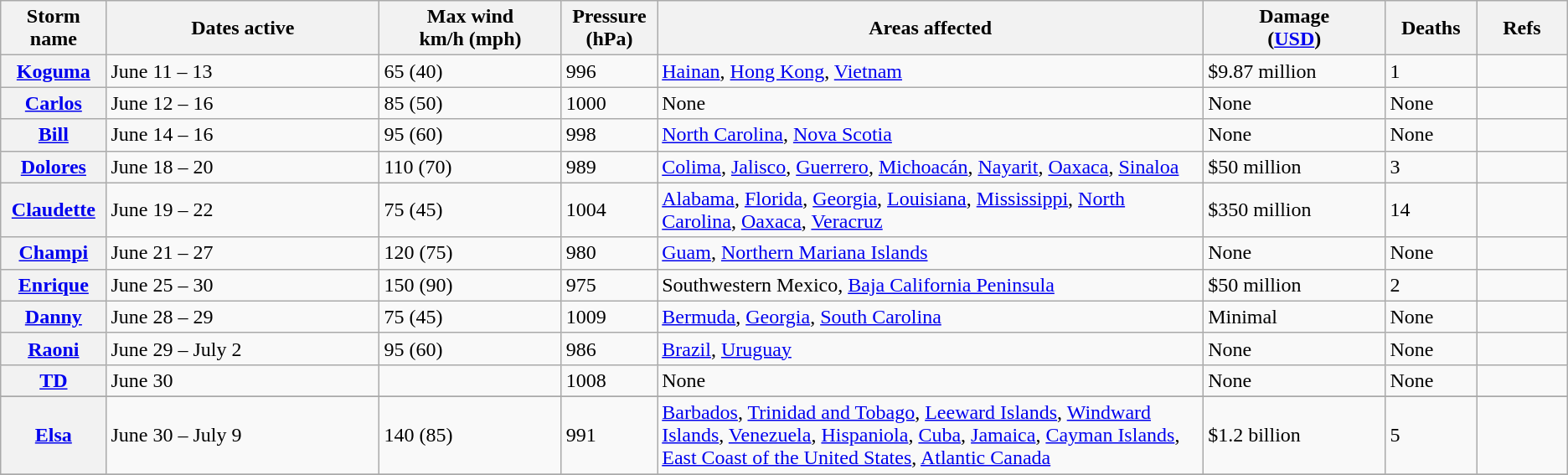<table class="wikitable sortable">
<tr>
<th width="5%">Storm name</th>
<th width="15%">Dates active</th>
<th width="10%">Max wind<br>km/h (mph)</th>
<th width="5%">Pressure<br>(hPa)</th>
<th width="30%">Areas affected</th>
<th width="10%">Damage<br>(<a href='#'>USD</a>)</th>
<th width="5%">Deaths</th>
<th width="5%">Refs</th>
</tr>
<tr>
<th><a href='#'>Koguma</a></th>
<td>June 11 – 13</td>
<td>65 (40)</td>
<td>996</td>
<td><a href='#'>Hainan</a>, <a href='#'>Hong Kong</a>, <a href='#'>Vietnam</a></td>
<td>$9.87 million</td>
<td>1</td>
<td></td>
</tr>
<tr>
<th><a href='#'>Carlos</a></th>
<td>June 12 – 16</td>
<td>85 (50)</td>
<td>1000</td>
<td>None</td>
<td>None</td>
<td>None</td>
<td></td>
</tr>
<tr>
<th><a href='#'>Bill</a></th>
<td>June 14 – 16</td>
<td>95 (60)</td>
<td>998</td>
<td><a href='#'>North Carolina</a>, <a href='#'>Nova Scotia</a></td>
<td>None</td>
<td>None</td>
<td></td>
</tr>
<tr>
<th><a href='#'>Dolores</a></th>
<td>June 18 – 20</td>
<td>110 (70)</td>
<td>989</td>
<td><a href='#'>Colima</a>, <a href='#'>Jalisco</a>, <a href='#'>Guerrero</a>, <a href='#'>Michoacán</a>, <a href='#'>Nayarit</a>, <a href='#'>Oaxaca</a>, <a href='#'>Sinaloa</a></td>
<td>$50 million</td>
<td>3</td>
<td></td>
</tr>
<tr>
<th><a href='#'>Claudette</a></th>
<td>June 19 – 22</td>
<td>75 (45)</td>
<td>1004</td>
<td><a href='#'>Alabama</a>, <a href='#'>Florida</a>, <a href='#'>Georgia</a>, <a href='#'>Louisiana</a>, <a href='#'>Mississippi</a>, <a href='#'>North Carolina</a>, <a href='#'>Oaxaca</a>, <a href='#'>Veracruz</a></td>
<td>$350 million</td>
<td>14</td>
<td></td>
</tr>
<tr>
<th><a href='#'>Champi</a></th>
<td>June 21 – 27</td>
<td>120 (75)</td>
<td>980</td>
<td><a href='#'>Guam</a>, <a href='#'>Northern Mariana Islands</a></td>
<td>None</td>
<td>None</td>
<td></td>
</tr>
<tr>
<th><a href='#'>Enrique</a></th>
<td>June 25 – 30</td>
<td>150 (90)</td>
<td>975</td>
<td>Southwestern Mexico, <a href='#'>Baja California Peninsula</a></td>
<td>$50 million</td>
<td>2</td>
<td></td>
</tr>
<tr>
<th><a href='#'>Danny</a></th>
<td>June 28 – 29</td>
<td>75 (45)</td>
<td>1009</td>
<td><a href='#'>Bermuda</a>, <a href='#'>Georgia</a>, <a href='#'>South Carolina</a></td>
<td>Minimal</td>
<td>None</td>
<td></td>
</tr>
<tr>
<th><a href='#'>Raoni</a></th>
<td>June 29 – July 2</td>
<td>95 (60)</td>
<td>986</td>
<td><a href='#'>Brazil</a>, <a href='#'>Uruguay</a></td>
<td>None</td>
<td>None</td>
<td></td>
</tr>
<tr>
<th><a href='#'>TD</a></th>
<td>June 30</td>
<td></td>
<td>1008</td>
<td>None</td>
<td>None</td>
<td>None</td>
<td></td>
</tr>
<tr>
</tr>
<tr>
<th><a href='#'>Elsa</a></th>
<td>June 30 – July 9</td>
<td>140 (85)</td>
<td>991</td>
<td><a href='#'>Barbados</a>, <a href='#'>Trinidad and Tobago</a>, <a href='#'>Leeward Islands</a>, <a href='#'>Windward Islands</a>, <a href='#'>Venezuela</a>, <a href='#'>Hispaniola</a>, <a href='#'>Cuba</a>, <a href='#'>Jamaica</a>, <a href='#'>Cayman Islands</a>, <a href='#'>East Coast of the United States</a>, <a href='#'>Atlantic Canada</a></td>
<td>$1.2 billion</td>
<td>5</td>
<td></td>
</tr>
<tr>
</tr>
</table>
